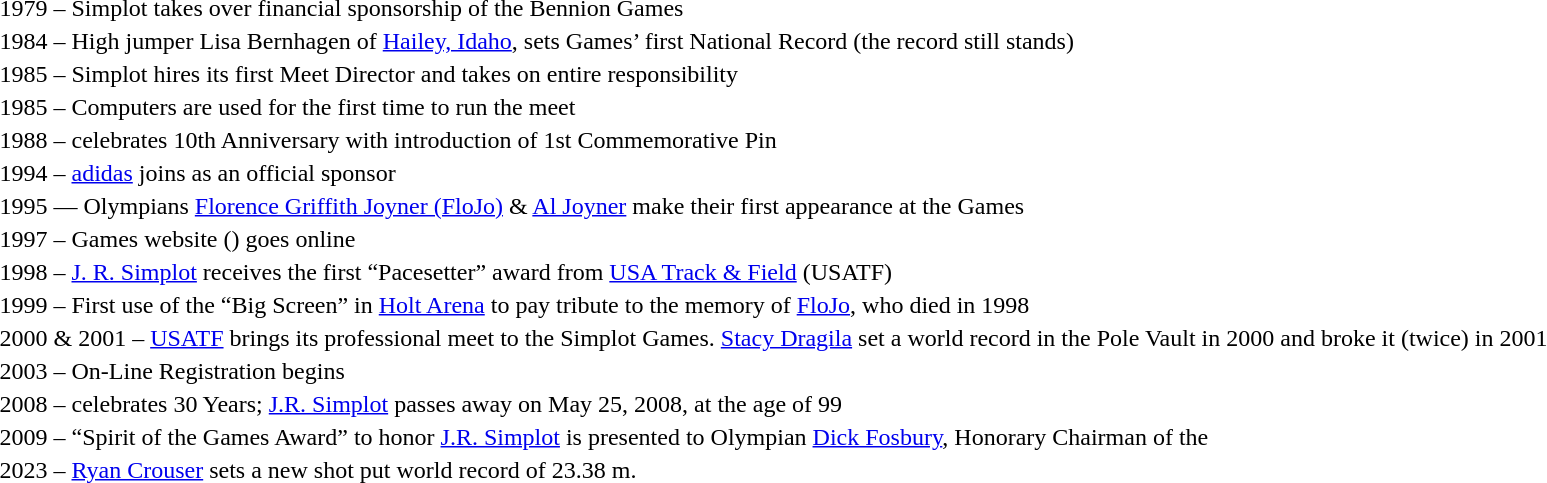<table>
<tr>
<td>1979 – Simplot takes over financial sponsorship of the Bennion Games</td>
</tr>
<tr>
<td>1984 – High jumper Lisa Bernhagen of <a href='#'>Hailey, Idaho</a>, sets Games’ first National Record (the record still stands)</td>
</tr>
<tr>
<td>1985 – Simplot hires its first Meet Director and takes on entire responsibility</td>
</tr>
<tr>
<td>1985 – Computers are used for the first time to run the meet</td>
</tr>
<tr>
<td>1988 –  celebrates 10th Anniversary with introduction of 1st Commemorative Pin</td>
</tr>
<tr>
<td>1994 – <a href='#'>adidas</a> joins  as an official sponsor</td>
</tr>
<tr>
<td>1995 — Olympians <a href='#'>Florence Griffith Joyner (FloJo)</a> & <a href='#'>Al Joyner</a> make their first appearance at the Games</td>
</tr>
<tr>
<td>1997 – Games website () goes online</td>
</tr>
<tr>
<td>1998 – <a href='#'>J. R. Simplot</a> receives the first “Pacesetter” award from <a href='#'>USA Track & Field</a> (USATF)</td>
</tr>
<tr>
<td>1999 – First use of the “Big Screen” in <a href='#'>Holt Arena</a> to pay tribute to the memory of <a href='#'>FloJo</a>, who died in 1998</td>
</tr>
<tr>
<td>2000 & 2001 – <a href='#'>USATF</a> brings its professional meet to the Simplot Games. <a href='#'>Stacy Dragila</a> set a world record in the Pole Vault in 2000 and broke it (twice) in 2001</td>
</tr>
<tr>
<td>2003 – On-Line Registration begins</td>
</tr>
<tr>
<td>2008 –  celebrates 30 Years; <a href='#'>J.R. Simplot</a> passes away on May 25, 2008, at the age of 99</td>
</tr>
<tr>
<td>2009 – “Spirit of the Games Award” to honor <a href='#'>J.R. Simplot</a> is presented to Olympian <a href='#'>Dick Fosbury</a>, Honorary Chairman of the </td>
</tr>
<tr>
<td>2023 – <a href='#'>Ryan Crouser</a> sets a new shot put world record of 23.38 m. </td>
</tr>
</table>
